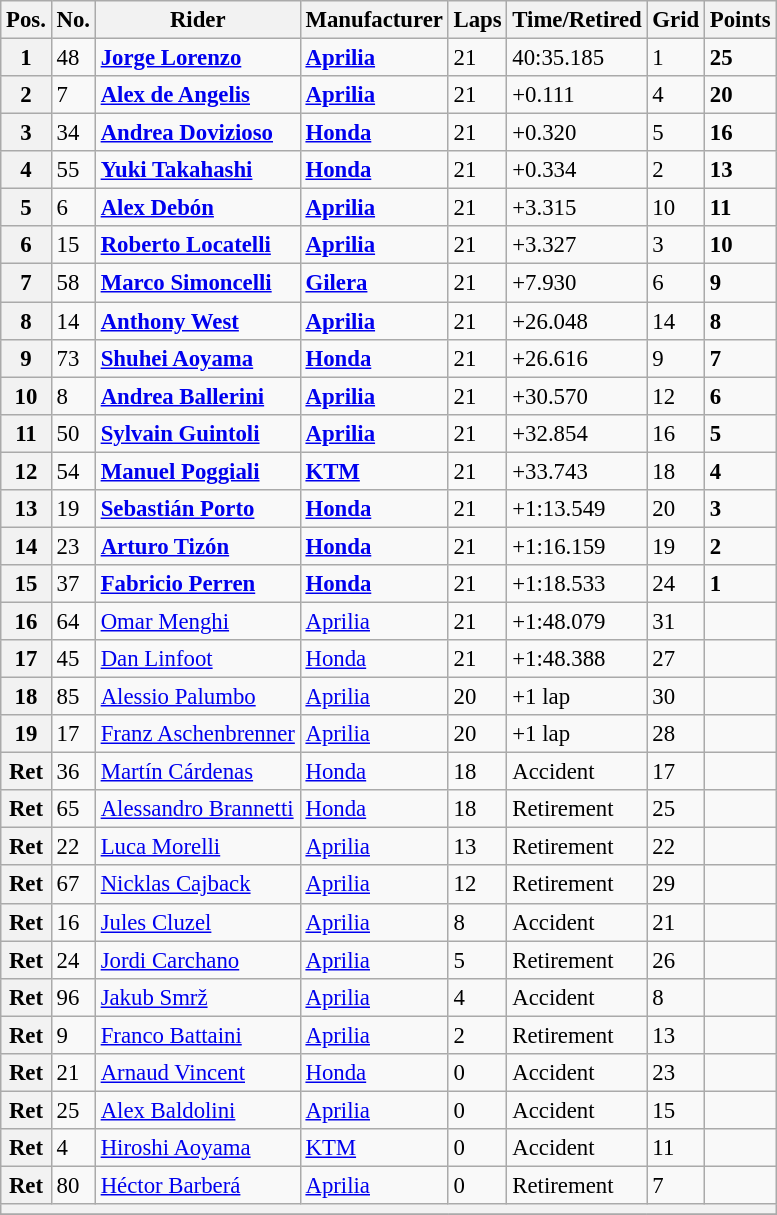<table class="wikitable" style="font-size: 95%;">
<tr>
<th>Pos.</th>
<th>No.</th>
<th>Rider</th>
<th>Manufacturer</th>
<th>Laps</th>
<th>Time/Retired</th>
<th>Grid</th>
<th>Points</th>
</tr>
<tr>
<th>1</th>
<td>48</td>
<td> <strong><a href='#'>Jorge Lorenzo</a></strong></td>
<td><strong><a href='#'>Aprilia</a></strong></td>
<td>21</td>
<td>40:35.185</td>
<td>1</td>
<td><strong>25</strong></td>
</tr>
<tr>
<th>2</th>
<td>7</td>
<td> <strong><a href='#'>Alex de Angelis</a></strong></td>
<td><strong><a href='#'>Aprilia</a></strong></td>
<td>21</td>
<td>+0.111</td>
<td>4</td>
<td><strong>20</strong></td>
</tr>
<tr>
<th>3</th>
<td>34</td>
<td> <strong><a href='#'>Andrea Dovizioso</a></strong></td>
<td><strong><a href='#'>Honda</a></strong></td>
<td>21</td>
<td>+0.320</td>
<td>5</td>
<td><strong>16</strong></td>
</tr>
<tr>
<th>4</th>
<td>55</td>
<td> <strong><a href='#'>Yuki Takahashi</a></strong></td>
<td><strong><a href='#'>Honda</a></strong></td>
<td>21</td>
<td>+0.334</td>
<td>2</td>
<td><strong>13</strong></td>
</tr>
<tr>
<th>5</th>
<td>6</td>
<td> <strong><a href='#'>Alex Debón</a></strong></td>
<td><strong><a href='#'>Aprilia</a></strong></td>
<td>21</td>
<td>+3.315</td>
<td>10</td>
<td><strong>11</strong></td>
</tr>
<tr>
<th>6</th>
<td>15</td>
<td> <strong><a href='#'>Roberto Locatelli</a></strong></td>
<td><strong><a href='#'>Aprilia</a></strong></td>
<td>21</td>
<td>+3.327</td>
<td>3</td>
<td><strong>10</strong></td>
</tr>
<tr>
<th>7</th>
<td>58</td>
<td> <strong><a href='#'>Marco Simoncelli</a></strong></td>
<td><strong><a href='#'>Gilera</a></strong></td>
<td>21</td>
<td>+7.930</td>
<td>6</td>
<td><strong>9</strong></td>
</tr>
<tr>
<th>8</th>
<td>14</td>
<td> <strong><a href='#'>Anthony West</a></strong></td>
<td><strong><a href='#'>Aprilia</a></strong></td>
<td>21</td>
<td>+26.048</td>
<td>14</td>
<td><strong>8</strong></td>
</tr>
<tr>
<th>9</th>
<td>73</td>
<td> <strong><a href='#'>Shuhei Aoyama</a></strong></td>
<td><strong><a href='#'>Honda</a></strong></td>
<td>21</td>
<td>+26.616</td>
<td>9</td>
<td><strong>7</strong></td>
</tr>
<tr>
<th>10</th>
<td>8</td>
<td> <strong><a href='#'>Andrea Ballerini</a></strong></td>
<td><strong><a href='#'>Aprilia</a></strong></td>
<td>21</td>
<td>+30.570</td>
<td>12</td>
<td><strong>6</strong></td>
</tr>
<tr>
<th>11</th>
<td>50</td>
<td> <strong><a href='#'>Sylvain Guintoli</a></strong></td>
<td><strong><a href='#'>Aprilia</a></strong></td>
<td>21</td>
<td>+32.854</td>
<td>16</td>
<td><strong>5</strong></td>
</tr>
<tr>
<th>12</th>
<td>54</td>
<td> <strong><a href='#'>Manuel Poggiali</a></strong></td>
<td><strong><a href='#'>KTM</a></strong></td>
<td>21</td>
<td>+33.743</td>
<td>18</td>
<td><strong>4</strong></td>
</tr>
<tr>
<th>13</th>
<td>19</td>
<td> <strong><a href='#'>Sebastián Porto</a></strong></td>
<td><strong><a href='#'>Honda</a></strong></td>
<td>21</td>
<td>+1:13.549</td>
<td>20</td>
<td><strong>3</strong></td>
</tr>
<tr>
<th>14</th>
<td>23</td>
<td> <strong><a href='#'>Arturo Tizón</a></strong></td>
<td><strong><a href='#'>Honda</a></strong></td>
<td>21</td>
<td>+1:16.159</td>
<td>19</td>
<td><strong>2</strong></td>
</tr>
<tr>
<th>15</th>
<td>37</td>
<td> <strong><a href='#'>Fabricio Perren</a></strong></td>
<td><strong><a href='#'>Honda</a></strong></td>
<td>21</td>
<td>+1:18.533</td>
<td>24</td>
<td><strong>1</strong></td>
</tr>
<tr>
<th>16</th>
<td>64</td>
<td> <a href='#'>Omar Menghi</a></td>
<td><a href='#'>Aprilia</a></td>
<td>21</td>
<td>+1:48.079</td>
<td>31</td>
<td></td>
</tr>
<tr>
<th>17</th>
<td>45</td>
<td> <a href='#'>Dan Linfoot</a></td>
<td><a href='#'>Honda</a></td>
<td>21</td>
<td>+1:48.388</td>
<td>27</td>
<td></td>
</tr>
<tr>
<th>18</th>
<td>85</td>
<td> <a href='#'>Alessio Palumbo</a></td>
<td><a href='#'>Aprilia</a></td>
<td>20</td>
<td>+1 lap</td>
<td>30</td>
<td></td>
</tr>
<tr>
<th>19</th>
<td>17</td>
<td> <a href='#'>Franz Aschenbrenner</a></td>
<td><a href='#'>Aprilia</a></td>
<td>20</td>
<td>+1 lap</td>
<td>28</td>
<td></td>
</tr>
<tr>
<th>Ret</th>
<td>36</td>
<td> <a href='#'>Martín Cárdenas</a></td>
<td><a href='#'>Honda</a></td>
<td>18</td>
<td>Accident</td>
<td>17</td>
<td></td>
</tr>
<tr>
<th>Ret</th>
<td>65</td>
<td> <a href='#'>Alessandro Brannetti</a></td>
<td><a href='#'>Honda</a></td>
<td>18</td>
<td>Retirement</td>
<td>25</td>
<td></td>
</tr>
<tr>
<th>Ret</th>
<td>22</td>
<td> <a href='#'>Luca Morelli</a></td>
<td><a href='#'>Aprilia</a></td>
<td>13</td>
<td>Retirement</td>
<td>22</td>
<td></td>
</tr>
<tr>
<th>Ret</th>
<td>67</td>
<td> <a href='#'>Nicklas Cajback</a></td>
<td><a href='#'>Aprilia</a></td>
<td>12</td>
<td>Retirement</td>
<td>29</td>
<td></td>
</tr>
<tr>
<th>Ret</th>
<td>16</td>
<td> <a href='#'>Jules Cluzel</a></td>
<td><a href='#'>Aprilia</a></td>
<td>8</td>
<td>Accident</td>
<td>21</td>
<td></td>
</tr>
<tr>
<th>Ret</th>
<td>24</td>
<td> <a href='#'>Jordi Carchano</a></td>
<td><a href='#'>Aprilia</a></td>
<td>5</td>
<td>Retirement</td>
<td>26</td>
<td></td>
</tr>
<tr>
<th>Ret</th>
<td>96</td>
<td> <a href='#'>Jakub Smrž</a></td>
<td><a href='#'>Aprilia</a></td>
<td>4</td>
<td>Accident</td>
<td>8</td>
<td></td>
</tr>
<tr>
<th>Ret</th>
<td>9</td>
<td> <a href='#'>Franco Battaini</a></td>
<td><a href='#'>Aprilia</a></td>
<td>2</td>
<td>Retirement</td>
<td>13</td>
<td></td>
</tr>
<tr>
<th>Ret</th>
<td>21</td>
<td> <a href='#'>Arnaud Vincent</a></td>
<td><a href='#'>Honda</a></td>
<td>0</td>
<td>Accident</td>
<td>23</td>
<td></td>
</tr>
<tr>
<th>Ret</th>
<td>25</td>
<td> <a href='#'>Alex Baldolini</a></td>
<td><a href='#'>Aprilia</a></td>
<td>0</td>
<td>Accident</td>
<td>15</td>
<td></td>
</tr>
<tr>
<th>Ret</th>
<td>4</td>
<td> <a href='#'>Hiroshi Aoyama</a></td>
<td><a href='#'>KTM</a></td>
<td>0</td>
<td>Accident</td>
<td>11</td>
<td></td>
</tr>
<tr>
<th>Ret</th>
<td>80</td>
<td> <a href='#'>Héctor Barberá</a></td>
<td><a href='#'>Aprilia</a></td>
<td>0</td>
<td>Retirement</td>
<td>7</td>
<td></td>
</tr>
<tr>
<th colspan=8></th>
</tr>
<tr>
</tr>
</table>
